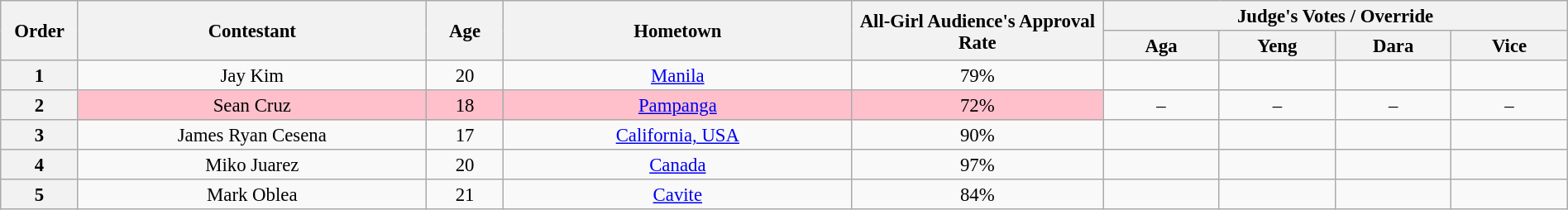<table class="wikitable" style="text-align:center; line-height:17px; width:100%; font-size: 95%;">
<tr>
<th scope="col" rowspan="2" style="width:04%;">Order</th>
<th scope="col" rowspan="2" style="width:18%;">Contestant</th>
<th scope="col" rowspan="2" style="width:04%;">Age</th>
<th scope="col" rowspan="2" style="width:18%;">Hometown</th>
<th scope="col" rowspan="2" style="width:13%;">All-Girl Audience's Approval Rate</th>
<th scope="col" colspan="4" style="width:28%;">Judge's Votes / Override</th>
</tr>
<tr>
<th style="width:06%;">Aga</th>
<th style="width:06%;">Yeng</th>
<th style="width:06%;">Dara</th>
<th style="width:06%;">Vice</th>
</tr>
<tr>
<th>1</th>
<td>Jay Kim</td>
<td>20</td>
<td><a href='#'>Manila</a></td>
<td>79%</td>
<td><strong></strong></td>
<td><strong></strong></td>
<td><strong></strong></td>
<td><strong></strong></td>
</tr>
<tr>
<th>2</th>
<td style="background:pink;">Sean Cruz</td>
<td style="background:pink;">18</td>
<td style="background:pink;"><a href='#'>Pampanga</a></td>
<td style="background:pink;">72%</td>
<td>–</td>
<td>–</td>
<td>–</td>
<td>–</td>
</tr>
<tr>
<th>3</th>
<td>James Ryan Cesena</td>
<td>17</td>
<td><a href='#'>California, USA</a></td>
<td>90%</td>
<td><strong></strong></td>
<td><strong></strong></td>
<td><strong></strong></td>
<td><strong></strong></td>
</tr>
<tr>
<th>4</th>
<td>Miko Juarez</td>
<td>20</td>
<td><a href='#'>Canada</a></td>
<td>97%</td>
<td><strong></strong></td>
<td><strong></strong></td>
<td><strong></strong></td>
<td><strong></strong></td>
</tr>
<tr>
<th>5</th>
<td>Mark Oblea</td>
<td>21</td>
<td><a href='#'>Cavite</a></td>
<td>84%</td>
<td><strong></strong></td>
<td><strong></strong></td>
<td><strong></strong></td>
<td><strong></strong></td>
</tr>
</table>
